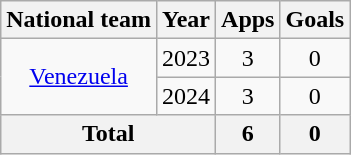<table class="wikitable" style="text-align:center">
<tr>
<th>National team</th>
<th>Year</th>
<th>Apps</th>
<th>Goals</th>
</tr>
<tr>
<td rowspan="2"><a href='#'>Venezuela</a></td>
<td>2023</td>
<td>3</td>
<td>0</td>
</tr>
<tr>
<td>2024</td>
<td>3</td>
<td>0</td>
</tr>
<tr>
<th colspan="2">Total</th>
<th>6</th>
<th>0</th>
</tr>
</table>
